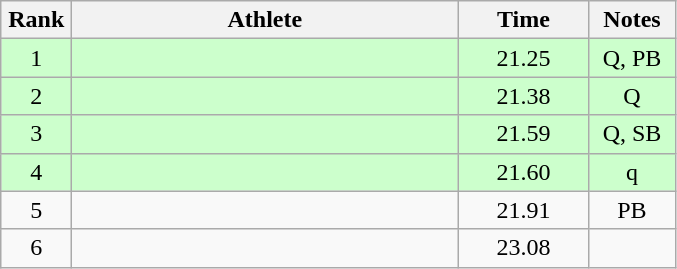<table class="wikitable" style="text-align:center;">
<tr>
<th width=40>Rank</th>
<th width=250>Athlete</th>
<th width=80>Time</th>
<th width=50>Notes</th>
</tr>
<tr style="background:#ccffcc;">
<td>1</td>
<td align=left></td>
<td>21.25</td>
<td>Q, PB</td>
</tr>
<tr style="background:#ccffcc;">
<td>2</td>
<td align=left></td>
<td>21.38</td>
<td>Q</td>
</tr>
<tr style="background:#ccffcc;">
<td>3</td>
<td align=left></td>
<td>21.59</td>
<td>Q, SB</td>
</tr>
<tr style="background:#ccffcc;">
<td>4</td>
<td align=left></td>
<td>21.60</td>
<td>q</td>
</tr>
<tr>
<td>5</td>
<td align=left></td>
<td>21.91</td>
<td>PB</td>
</tr>
<tr>
<td>6</td>
<td align=left></td>
<td>23.08</td>
<td></td>
</tr>
</table>
